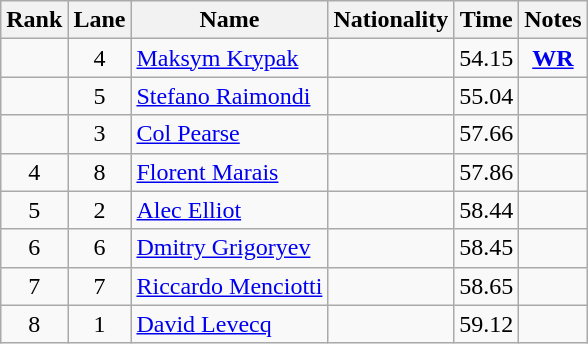<table class="wikitable sortable" style="text-align:center">
<tr>
<th>Rank</th>
<th>Lane</th>
<th>Name</th>
<th>Nationality</th>
<th>Time</th>
<th>Notes</th>
</tr>
<tr>
<td></td>
<td>4</td>
<td align=left><a href='#'>Maksym Krypak</a></td>
<td align=left></td>
<td>54.15</td>
<td><strong><a href='#'>WR</a></strong></td>
</tr>
<tr>
<td></td>
<td>5</td>
<td align=left><a href='#'>Stefano Raimondi</a></td>
<td align=left></td>
<td>55.04</td>
<td></td>
</tr>
<tr>
<td></td>
<td>3</td>
<td align=left><a href='#'>Col Pearse</a></td>
<td align=left></td>
<td>57.66</td>
<td></td>
</tr>
<tr>
<td>4</td>
<td>8</td>
<td align=left><a href='#'>Florent Marais</a></td>
<td align=left></td>
<td>57.86</td>
<td></td>
</tr>
<tr>
<td>5</td>
<td>2</td>
<td align=left><a href='#'>Alec Elliot</a></td>
<td align=left></td>
<td>58.44</td>
<td></td>
</tr>
<tr>
<td>6</td>
<td>6</td>
<td align=left><a href='#'>Dmitry Grigoryev</a></td>
<td align=left></td>
<td>58.45</td>
<td></td>
</tr>
<tr>
<td>7</td>
<td>7</td>
<td align=left><a href='#'>Riccardo Menciotti</a></td>
<td align=left></td>
<td>58.65</td>
<td></td>
</tr>
<tr>
<td>8</td>
<td>1</td>
<td align=left><a href='#'>David Levecq</a></td>
<td align=left></td>
<td>59.12</td>
<td></td>
</tr>
</table>
